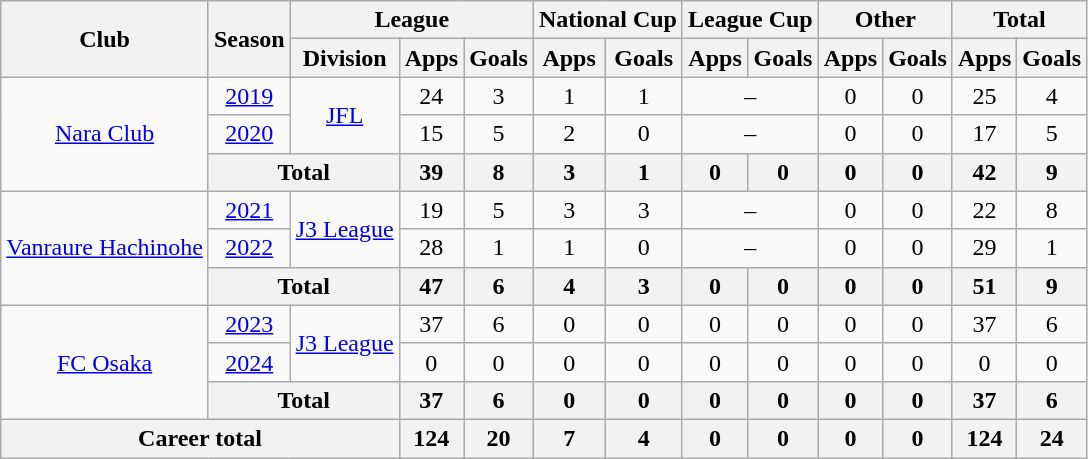<table class="wikitable" style="text-align: center">
<tr>
<th rowspan="2">Club</th>
<th rowspan="2">Season</th>
<th colspan="3">League</th>
<th colspan="2">National Cup</th>
<th colspan="2">League Cup</th>
<th colspan="2">Other</th>
<th colspan="2">Total</th>
</tr>
<tr>
<th>Division</th>
<th>Apps</th>
<th>Goals</th>
<th>Apps</th>
<th>Goals</th>
<th>Apps</th>
<th>Goals</th>
<th>Apps</th>
<th>Goals</th>
<th>Apps</th>
<th>Goals</th>
</tr>
<tr>
<td rowspan="3"><a href='#'>Nara Club</a></td>
<td><a href='#'>2019</a></td>
<td rowspan="2"><a href='#'>JFL</a></td>
<td>24</td>
<td>3</td>
<td>1</td>
<td>1</td>
<td colspan="2">–</td>
<td>0</td>
<td>0</td>
<td>25</td>
<td>4</td>
</tr>
<tr>
<td><a href='#'>2020</a></td>
<td>15</td>
<td>5</td>
<td>2</td>
<td>0</td>
<td colspan="2">–</td>
<td>0</td>
<td>0</td>
<td>17</td>
<td>5</td>
</tr>
<tr>
<th colspan=2>Total</th>
<th>39</th>
<th>8</th>
<th>3</th>
<th>1</th>
<th>0</th>
<th>0</th>
<th>0</th>
<th>0</th>
<th>42</th>
<th>9</th>
</tr>
<tr>
<td rowspan="3"><a href='#'>Vanraure Hachinohe</a></td>
<td><a href='#'>2021</a></td>
<td rowspan="2"><a href='#'>J3 League</a></td>
<td>19</td>
<td>5</td>
<td>3</td>
<td>3</td>
<td colspan="2">–</td>
<td>0</td>
<td>0</td>
<td>22</td>
<td>8</td>
</tr>
<tr>
<td><a href='#'>2022</a></td>
<td>28</td>
<td>1</td>
<td>1</td>
<td>0</td>
<td colspan="2">–</td>
<td>0</td>
<td>0</td>
<td>29</td>
<td>1</td>
</tr>
<tr>
<th colspan=2>Total</th>
<th>47</th>
<th>6</th>
<th>4</th>
<th>3</th>
<th>0</th>
<th>0</th>
<th>0</th>
<th>0</th>
<th>51</th>
<th>9</th>
</tr>
<tr>
<td rowspan="3"><a href='#'>FC Osaka</a></td>
<td><a href='#'>2023</a></td>
<td rowspan="2"><a href='#'>J3 League</a></td>
<td>37</td>
<td>6</td>
<td>0</td>
<td>0</td>
<td>0</td>
<td>0</td>
<td>0</td>
<td>0</td>
<td>37</td>
<td>6</td>
</tr>
<tr>
<td><a href='#'>2024</a></td>
<td>0</td>
<td>0</td>
<td>0</td>
<td>0</td>
<td>0</td>
<td>0</td>
<td>0</td>
<td>0</td>
<td>0</td>
<td>0</td>
</tr>
<tr>
<th colspan=2>Total</th>
<th>37</th>
<th>6</th>
<th>0</th>
<th>0</th>
<th>0</th>
<th>0</th>
<th>0</th>
<th>0</th>
<th>37</th>
<th>6</th>
</tr>
<tr>
<th colspan=3>Career total</th>
<th>124</th>
<th>20</th>
<th>7</th>
<th>4</th>
<th>0</th>
<th>0</th>
<th>0</th>
<th>0</th>
<th>124</th>
<th>24</th>
</tr>
</table>
